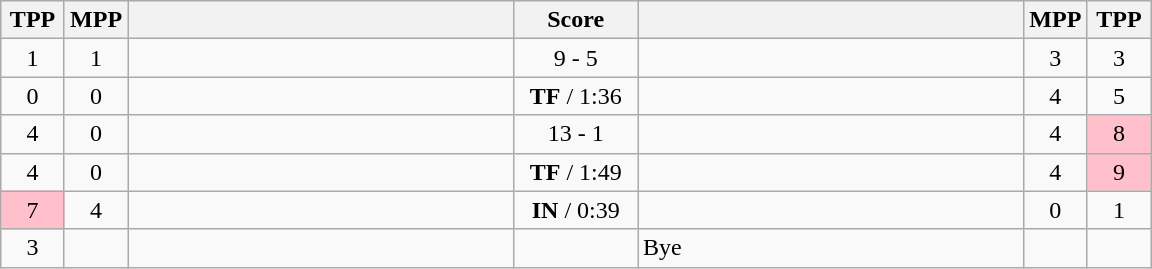<table class="wikitable" style="text-align: center;" |>
<tr>
<th width="35">TPP</th>
<th width="35">MPP</th>
<th width="250"></th>
<th width="75">Score</th>
<th width="250"></th>
<th width="35">MPP</th>
<th width="35">TPP</th>
</tr>
<tr>
<td>1</td>
<td>1</td>
<td style="text-align:left;"><strong></strong></td>
<td>9 - 5</td>
<td style="text-align:left;"></td>
<td>3</td>
<td>3</td>
</tr>
<tr>
<td>0</td>
<td>0</td>
<td style="text-align:left;"><strong></strong></td>
<td><strong>TF</strong> / 1:36</td>
<td style="text-align:left;"></td>
<td>4</td>
<td>5</td>
</tr>
<tr>
<td>4</td>
<td>0</td>
<td style="text-align:left;"><strong></strong></td>
<td>13 - 1</td>
<td style="text-align:left;"></td>
<td>4</td>
<td bgcolor=pink>8</td>
</tr>
<tr>
<td>4</td>
<td>0</td>
<td style="text-align:left;"><strong></strong></td>
<td><strong>TF</strong> / 1:49</td>
<td style="text-align:left;"></td>
<td>4</td>
<td bgcolor=pink>9</td>
</tr>
<tr>
<td bgcolor=pink>7</td>
<td>4</td>
<td style="text-align:left;"></td>
<td><strong>IN</strong> / 0:39</td>
<td style="text-align:left;"><strong></strong></td>
<td>0</td>
<td>1</td>
</tr>
<tr>
<td>3</td>
<td></td>
<td style="text-align:left;"><strong></strong></td>
<td></td>
<td style="text-align:left;">Bye</td>
<td></td>
<td></td>
</tr>
</table>
